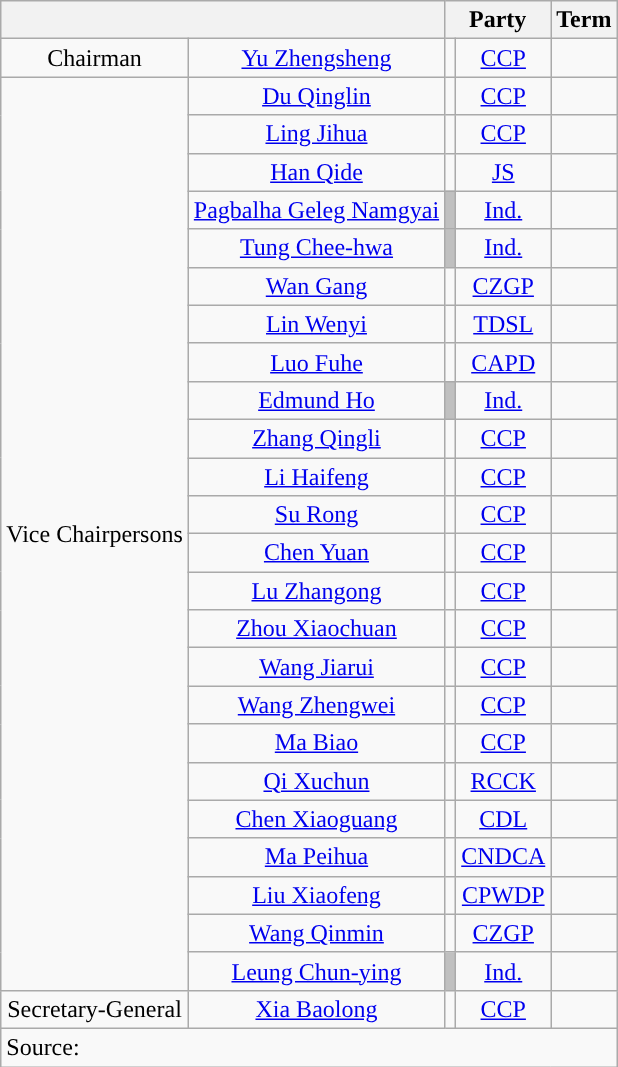<table class="wikitable" style="text-align:center">
<tr>
<th colspan="2"></th>
<th colspan="2">Party</th>
<th>Term</th>
</tr>
<tr>
<td>Chairman</td>
<td><a href='#'>Yu Zhengsheng</a></td>
<td style="background:"></td>
<td><a href='#'>CCP</a></td>
<td></td>
</tr>
<tr>
<td rowspan="24">Vice Chairpersons</td>
<td><a href='#'>Du Qinglin</a></td>
<td style="background:"></td>
<td><a href='#'>CCP</a></td>
<td></td>
</tr>
<tr>
<td><a href='#'>Ling Jihua</a></td>
<td style="background:"></td>
<td><a href='#'>CCP</a></td>
<td></td>
</tr>
<tr>
<td><a href='#'>Han Qide</a></td>
<td style="background:"></td>
<td><a href='#'>JS</a></td>
<td></td>
</tr>
<tr>
<td><a href='#'>Pagbalha Geleg Namgyai</a></td>
<td style="background: #C0C0C0"></td>
<td><a href='#'>Ind.</a></td>
<td></td>
</tr>
<tr>
<td><a href='#'>Tung Chee-hwa</a></td>
<td style="background: #C0C0C0"></td>
<td><a href='#'>Ind.</a></td>
<td></td>
</tr>
<tr>
<td><a href='#'>Wan Gang</a></td>
<td style="background:"></td>
<td><a href='#'>CZGP</a></td>
<td></td>
</tr>
<tr>
<td><a href='#'>Lin Wenyi</a></td>
<td style="background:"></td>
<td><a href='#'>TDSL</a></td>
<td></td>
</tr>
<tr>
<td><a href='#'>Luo Fuhe</a></td>
<td style="background:"></td>
<td><a href='#'>CAPD</a></td>
<td></td>
</tr>
<tr>
<td><a href='#'>Edmund Ho</a></td>
<td style="background: #C0C0C0"></td>
<td><a href='#'>Ind.</a></td>
<td></td>
</tr>
<tr>
<td><a href='#'>Zhang Qingli</a></td>
<td style="background:"></td>
<td><a href='#'>CCP</a></td>
<td></td>
</tr>
<tr>
<td><a href='#'>Li Haifeng</a></td>
<td style="background:"></td>
<td><a href='#'>CCP</a></td>
<td></td>
</tr>
<tr>
<td><a href='#'>Su Rong</a></td>
<td style="background:"></td>
<td><a href='#'>CCP</a></td>
<td></td>
</tr>
<tr>
<td><a href='#'>Chen Yuan</a></td>
<td style="background:"></td>
<td><a href='#'>CCP</a></td>
<td></td>
</tr>
<tr>
<td><a href='#'>Lu Zhangong</a></td>
<td style="background:"></td>
<td><a href='#'>CCP</a></td>
<td></td>
</tr>
<tr>
<td><a href='#'>Zhou Xiaochuan</a></td>
<td style="background:"></td>
<td><a href='#'>CCP</a></td>
<td></td>
</tr>
<tr>
<td><a href='#'>Wang Jiarui</a></td>
<td style="background:"></td>
<td><a href='#'>CCP</a></td>
<td></td>
</tr>
<tr>
<td><a href='#'>Wang Zhengwei</a></td>
<td style="background:"></td>
<td><a href='#'>CCP</a></td>
<td></td>
</tr>
<tr>
<td><a href='#'>Ma Biao</a></td>
<td style="background:"></td>
<td><a href='#'>CCP</a></td>
<td></td>
</tr>
<tr>
<td><a href='#'>Qi Xuchun</a></td>
<td style="background:"></td>
<td><a href='#'>RCCK</a></td>
<td></td>
</tr>
<tr>
<td><a href='#'>Chen Xiaoguang</a></td>
<td style="background:"></td>
<td><a href='#'>CDL</a></td>
<td></td>
</tr>
<tr>
<td><a href='#'>Ma Peihua</a></td>
<td style="background:"></td>
<td><a href='#'>CNDCA</a></td>
<td></td>
</tr>
<tr>
<td><a href='#'>Liu Xiaofeng</a></td>
<td style="background:"></td>
<td><a href='#'>CPWDP</a></td>
<td></td>
</tr>
<tr>
<td><a href='#'>Wang Qinmin</a></td>
<td style="background:"></td>
<td><a href='#'>CZGP</a></td>
<td></td>
</tr>
<tr>
<td><a href='#'>Leung Chun-ying</a></td>
<td style="background: #C0C0C0"></td>
<td><a href='#'>Ind.</a></td>
<td></td>
</tr>
<tr>
<td>Secretary-General</td>
<td><a href='#'>Xia Baolong</a></td>
<td style="background:"></td>
<td><a href='#'>CCP</a></td>
<td></td>
</tr>
<tr>
<td colspan="5" align="left">Source:</td>
</tr>
</table>
